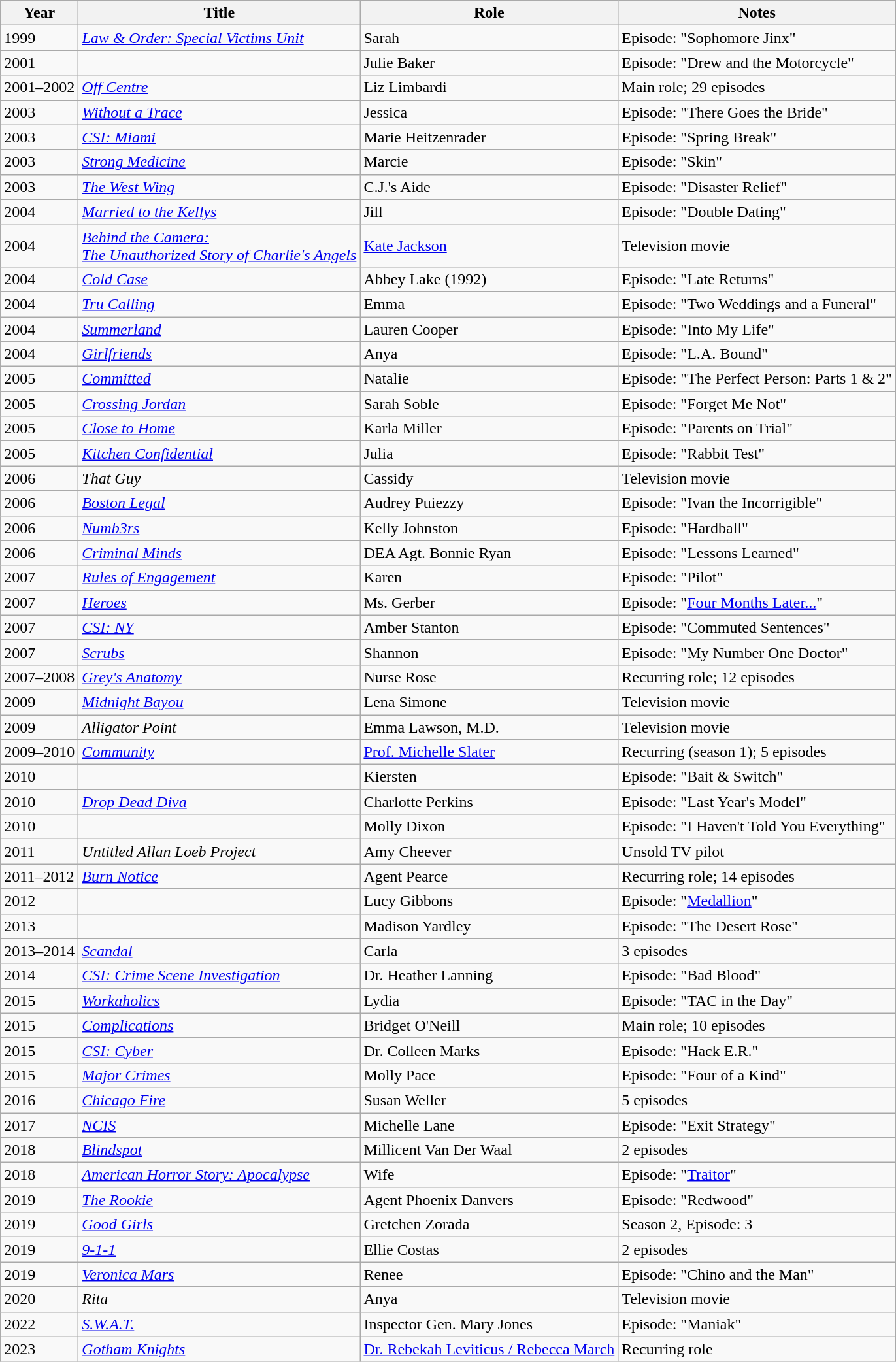<table class="wikitable sortable">
<tr>
<th>Year</th>
<th>Title</th>
<th>Role</th>
<th class="unsortable">Notes</th>
</tr>
<tr>
<td>1999</td>
<td><em><a href='#'>Law & Order: Special Victims Unit</a></em></td>
<td>Sarah</td>
<td>Episode: "Sophomore Jinx"</td>
</tr>
<tr>
<td>2001</td>
<td><em></em></td>
<td>Julie Baker</td>
<td>Episode: "Drew and the Motorcycle"</td>
</tr>
<tr>
<td>2001–2002</td>
<td><em><a href='#'>Off Centre</a></em></td>
<td>Liz Limbardi</td>
<td>Main role; 29 episodes</td>
</tr>
<tr>
<td>2003</td>
<td><em><a href='#'>Without a Trace</a></em></td>
<td>Jessica</td>
<td>Episode: "There Goes the Bride"</td>
</tr>
<tr>
<td>2003</td>
<td><em><a href='#'>CSI: Miami</a></em></td>
<td>Marie Heitzenrader</td>
<td>Episode: "Spring Break"</td>
</tr>
<tr>
<td>2003</td>
<td><em><a href='#'>Strong Medicine</a></em></td>
<td>Marcie</td>
<td>Episode: "Skin"</td>
</tr>
<tr>
<td>2003</td>
<td><em><a href='#'>The West Wing</a></em></td>
<td>C.J.'s Aide</td>
<td>Episode: "Disaster Relief"</td>
</tr>
<tr>
<td>2004</td>
<td><em><a href='#'>Married to the Kellys</a></em></td>
<td>Jill</td>
<td>Episode: "Double Dating"</td>
</tr>
<tr>
<td>2004</td>
<td><em><a href='#'>Behind the Camera: <br> The Unauthorized Story of Charlie's Angels</a></em></td>
<td><a href='#'>Kate Jackson</a></td>
<td>Television movie</td>
</tr>
<tr>
<td>2004</td>
<td><em><a href='#'>Cold Case</a></em></td>
<td>Abbey Lake (1992)</td>
<td>Episode: "Late Returns"</td>
</tr>
<tr>
<td>2004</td>
<td><em><a href='#'>Tru Calling</a></em></td>
<td>Emma</td>
<td>Episode: "Two Weddings and a Funeral"</td>
</tr>
<tr>
<td>2004</td>
<td><em><a href='#'>Summerland</a></em></td>
<td>Lauren Cooper</td>
<td>Episode: "Into My Life"</td>
</tr>
<tr>
<td>2004</td>
<td><em><a href='#'>Girlfriends</a></em></td>
<td>Anya</td>
<td>Episode: "L.A. Bound"</td>
</tr>
<tr>
<td>2005</td>
<td><em><a href='#'>Committed</a></em></td>
<td>Natalie</td>
<td>Episode: "The Perfect Person: Parts 1 & 2"</td>
</tr>
<tr>
<td>2005</td>
<td><em><a href='#'>Crossing Jordan</a></em></td>
<td>Sarah Soble</td>
<td>Episode: "Forget Me Not"</td>
</tr>
<tr>
<td>2005</td>
<td><em><a href='#'>Close to Home</a></em></td>
<td>Karla Miller</td>
<td>Episode: "Parents on Trial"</td>
</tr>
<tr>
<td>2005</td>
<td><em><a href='#'>Kitchen Confidential</a></em></td>
<td>Julia</td>
<td>Episode: "Rabbit Test"</td>
</tr>
<tr>
<td>2006</td>
<td><em>That Guy</em></td>
<td>Cassidy</td>
<td>Television movie</td>
</tr>
<tr>
<td>2006</td>
<td><em><a href='#'>Boston Legal</a></em></td>
<td>Audrey Puiezzy</td>
<td>Episode: "Ivan the Incorrigible"</td>
</tr>
<tr>
<td>2006</td>
<td><em><a href='#'>Numb3rs</a></em></td>
<td>Kelly Johnston</td>
<td>Episode: "Hardball"</td>
</tr>
<tr>
<td>2006</td>
<td><em><a href='#'>Criminal Minds</a></em></td>
<td>DEA Agt. Bonnie Ryan</td>
<td>Episode: "Lessons Learned"</td>
</tr>
<tr>
<td>2007</td>
<td><em><a href='#'>Rules of Engagement</a></em></td>
<td>Karen</td>
<td>Episode: "Pilot"</td>
</tr>
<tr>
<td>2007</td>
<td><em><a href='#'>Heroes</a></em></td>
<td>Ms. Gerber</td>
<td>Episode: "<a href='#'>Four Months Later...</a>"</td>
</tr>
<tr>
<td>2007</td>
<td><em><a href='#'>CSI: NY</a></em></td>
<td>Amber Stanton</td>
<td>Episode: "Commuted Sentences"</td>
</tr>
<tr>
<td>2007</td>
<td><em><a href='#'>Scrubs</a></em></td>
<td>Shannon</td>
<td>Episode: "My Number One Doctor"</td>
</tr>
<tr>
<td>2007–2008</td>
<td><em><a href='#'>Grey's Anatomy</a></em></td>
<td>Nurse Rose</td>
<td>Recurring role; 12 episodes</td>
</tr>
<tr>
<td>2009</td>
<td><em><a href='#'>Midnight Bayou</a></em></td>
<td>Lena Simone</td>
<td>Television movie</td>
</tr>
<tr>
<td>2009</td>
<td><em>Alligator Point</em></td>
<td>Emma Lawson, M.D.</td>
<td>Television movie</td>
</tr>
<tr>
<td>2009–2010</td>
<td><em><a href='#'>Community</a></em></td>
<td><a href='#'>Prof. Michelle Slater</a></td>
<td>Recurring (season 1); 5 episodes</td>
</tr>
<tr>
<td>2010</td>
<td><em></em></td>
<td>Kiersten</td>
<td>Episode: "Bait & Switch"</td>
</tr>
<tr>
<td>2010</td>
<td><em><a href='#'>Drop Dead Diva</a></em></td>
<td>Charlotte Perkins</td>
<td>Episode: "Last Year's Model"</td>
</tr>
<tr>
<td>2010</td>
<td><em></em></td>
<td>Molly Dixon</td>
<td>Episode: "I Haven't Told You Everything"</td>
</tr>
<tr>
<td>2011</td>
<td><em>Untitled Allan Loeb Project</em></td>
<td>Amy Cheever</td>
<td>Unsold TV pilot</td>
</tr>
<tr>
<td>2011–2012</td>
<td><em><a href='#'>Burn Notice</a></em></td>
<td>Agent Pearce</td>
<td>Recurring role; 14 episodes</td>
</tr>
<tr>
<td>2012</td>
<td><em></em></td>
<td>Lucy Gibbons</td>
<td>Episode: "<a href='#'>Medallion</a>"</td>
</tr>
<tr>
<td>2013</td>
<td><em></em></td>
<td>Madison Yardley</td>
<td>Episode: "The Desert Rose"</td>
</tr>
<tr>
<td>2013–2014</td>
<td><em><a href='#'>Scandal</a></em></td>
<td>Carla</td>
<td>3 episodes</td>
</tr>
<tr>
<td>2014</td>
<td><em><a href='#'>CSI: Crime Scene Investigation</a></em></td>
<td>Dr. Heather Lanning</td>
<td>Episode: "Bad Blood"</td>
</tr>
<tr>
<td>2015</td>
<td><em><a href='#'>Workaholics</a></em></td>
<td>Lydia</td>
<td>Episode: "TAC in the Day"</td>
</tr>
<tr>
<td>2015</td>
<td><em><a href='#'>Complications</a></em></td>
<td>Bridget O'Neill</td>
<td>Main role; 10 episodes</td>
</tr>
<tr>
<td>2015</td>
<td><em><a href='#'>CSI: Cyber</a></em></td>
<td>Dr. Colleen Marks</td>
<td>Episode: "Hack E.R."</td>
</tr>
<tr>
<td>2015</td>
<td><em><a href='#'>Major Crimes</a></em></td>
<td>Molly Pace</td>
<td>Episode: "Four of a Kind"</td>
</tr>
<tr>
<td>2016</td>
<td><em><a href='#'>Chicago Fire</a></em></td>
<td>Susan Weller</td>
<td>5 episodes</td>
</tr>
<tr>
<td>2017</td>
<td><em><a href='#'>NCIS</a></em></td>
<td>Michelle Lane</td>
<td>Episode: "Exit Strategy"</td>
</tr>
<tr>
<td>2018</td>
<td><em><a href='#'>Blindspot</a></em></td>
<td>Millicent Van Der Waal</td>
<td>2 episodes</td>
</tr>
<tr>
<td>2018</td>
<td><em><a href='#'>American Horror Story: Apocalypse</a></em></td>
<td>Wife</td>
<td>Episode: "<a href='#'>Traitor</a>"</td>
</tr>
<tr>
<td>2019</td>
<td><em><a href='#'>The Rookie</a></em></td>
<td>Agent Phoenix Danvers</td>
<td>Episode: "Redwood"</td>
</tr>
<tr>
<td>2019</td>
<td><em><a href='#'>Good Girls</a></em></td>
<td>Gretchen Zorada</td>
<td>Season 2, Episode: 3</td>
</tr>
<tr>
<td>2019</td>
<td><em><a href='#'>9-1-1</a></em></td>
<td>Ellie Costas</td>
<td>2 episodes</td>
</tr>
<tr>
<td>2019</td>
<td><em><a href='#'>Veronica Mars</a></em></td>
<td>Renee</td>
<td>Episode: "Chino and the Man"</td>
</tr>
<tr>
<td>2020</td>
<td><em>Rita</em></td>
<td>Anya</td>
<td>Television movie</td>
</tr>
<tr>
<td>2022</td>
<td><em><a href='#'>S.W.A.T.</a></em></td>
<td>Inspector Gen. Mary Jones</td>
<td>Episode: "Maniak"</td>
</tr>
<tr>
<td>2023</td>
<td><em><a href='#'>Gotham Knights</a></em></td>
<td><a href='#'>Dr. Rebekah Leviticus / Rebecca March</a></td>
<td>Recurring role</td>
</tr>
</table>
